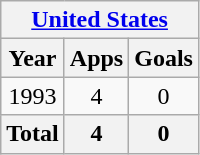<table class="wikitable" style="text-align:center">
<tr>
<th colspan=3><a href='#'>United States</a></th>
</tr>
<tr>
<th>Year</th>
<th>Apps</th>
<th>Goals</th>
</tr>
<tr>
<td>1993</td>
<td>4</td>
<td>0</td>
</tr>
<tr>
<th>Total</th>
<th>4</th>
<th>0</th>
</tr>
</table>
